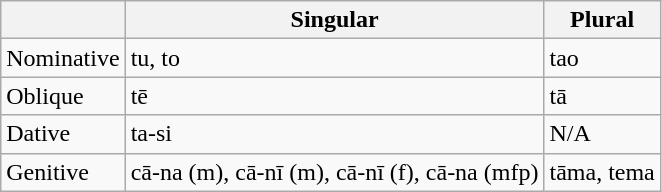<table class="wikitable">
<tr>
<th></th>
<th>Singular</th>
<th>Plural</th>
</tr>
<tr>
<td>Nominative</td>
<td>tu, to</td>
<td>tao</td>
</tr>
<tr>
<td>Oblique</td>
<td>tē</td>
<td>tā</td>
</tr>
<tr>
<td>Dative</td>
<td>ta-si</td>
<td>N/A</td>
</tr>
<tr>
<td>Genitive</td>
<td>cā-na (m), cā-nī (m), cā-nī (f), cā-na (mfp)</td>
<td>tāma, tema</td>
</tr>
</table>
